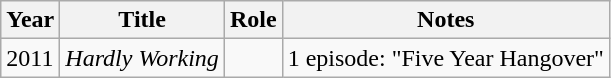<table class="wikitable sortable">
<tr>
<th>Year</th>
<th>Title</th>
<th>Role</th>
<th class="unsortable">Notes</th>
</tr>
<tr>
<td>2011</td>
<td><em>Hardly Working</em></td>
<td></td>
<td>1 episode: "Five Year Hangover"</td>
</tr>
</table>
